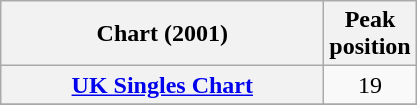<table class="wikitable sortable plainrowheaders">
<tr>
<th style="width:13em;">Chart (2001)</th>
<th>Peak<br>position</th>
</tr>
<tr>
<th scope="row"><a href='#'>UK Singles Chart</a></th>
<td align="center">19</td>
</tr>
<tr>
</tr>
</table>
